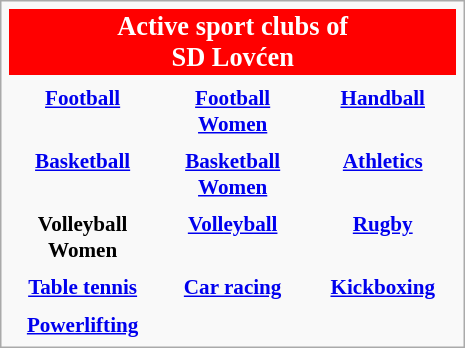<table class="infobox" style="font-size: 88%; width: 22em; text-align: center">
<tr>
<th colspan="3" style="font-size:125%; background:red; color:white; text-align:center;">Active sport clubs of<br>SD Lovćen</th>
</tr>
<tr>
<th style="width:33%; text-align:center;"></th>
<th style="width:33%; text-align:center;"></th>
<th style="width:33%; text-align:center;"></th>
</tr>
<tr>
<th style="text-align:center;"><a href='#'>Football</a></th>
<th style="text-align:center;"><a href='#'>Football Women</a></th>
<th style="text-align:center;"><a href='#'>Handball</a></th>
</tr>
<tr>
<th style="text-align:center;"></th>
<th style="text-align:center;"></th>
<th style="text-align:center;"></th>
</tr>
<tr>
<th style="text-align:center;"><a href='#'>Basketball</a></th>
<th style="text-align:center;"><a href='#'>Basketball Women</a></th>
<th style="text-align:center;"><a href='#'>Athletics</a></th>
</tr>
<tr>
<th style="text-align:center;"></th>
<th style="text-align:center;"></th>
<th style="text-align:center;"></th>
</tr>
<tr>
<th style="text-align:center;"><strong>Volleyball Women</strong></th>
<th style="text-align:center;"><a href='#'>Volleyball</a></th>
<th style="text-align:center;"><a href='#'>Rugby</a></th>
</tr>
<tr>
<th style="text-align:center;"></th>
<th style="text-align:center;"></th>
<th style="text-align:center;"></th>
</tr>
<tr>
<th style="text-align:center;"><a href='#'>Table tennis</a></th>
<th style="text-align:center;"><a href='#'>Car racing</a></th>
<th style="text-align:center;"><a href='#'>Kickboxing</a></th>
</tr>
<tr>
<th style="text-align:center;"></th>
</tr>
<tr>
<th style="text-align:center;"><a href='#'>Powerlifting</a></th>
</tr>
</table>
